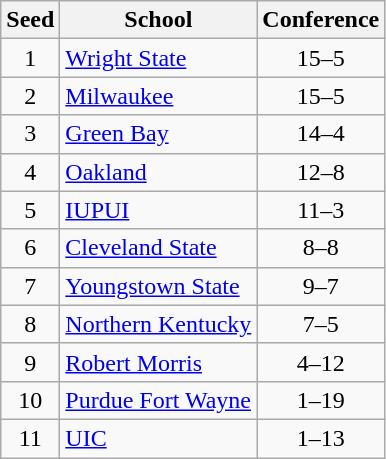<table class="wikitable" style="text-align:center">
<tr>
<th>Seed</th>
<th>School</th>
<th>Conference</th>
</tr>
<tr>
<td>1</td>
<td align=left><a href='#'>Wright State</a></td>
<td>15–5</td>
</tr>
<tr>
<td>2</td>
<td align=left><a href='#'>Milwaukee</a></td>
<td>15–5</td>
</tr>
<tr>
<td>3</td>
<td align=left><a href='#'>Green Bay</a></td>
<td>14–4</td>
</tr>
<tr>
<td>4</td>
<td align=left><a href='#'>Oakland</a></td>
<td>12–8</td>
</tr>
<tr>
<td>5</td>
<td align=left><a href='#'>IUPUI</a></td>
<td>11–3</td>
</tr>
<tr>
<td>6</td>
<td align=left><a href='#'>Cleveland State</a></td>
<td>8–8</td>
</tr>
<tr>
<td>7</td>
<td align=left><a href='#'>Youngstown State</a></td>
<td>9–7</td>
</tr>
<tr>
<td>8</td>
<td align=left><a href='#'>Northern Kentucky</a></td>
<td>7–5</td>
</tr>
<tr>
<td>9</td>
<td align=left><a href='#'>Robert Morris</a></td>
<td>4–12</td>
</tr>
<tr>
<td>10</td>
<td align=left><a href='#'>Purdue Fort Wayne</a></td>
<td>1–19</td>
</tr>
<tr>
<td>11</td>
<td align=left><a href='#'>UIC</a></td>
<td>1–13</td>
</tr>
</table>
